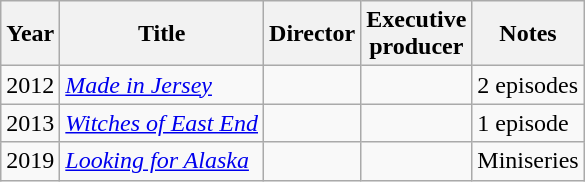<table class="wikitable">
<tr>
<th>Year</th>
<th>Title</th>
<th>Director</th>
<th>Executive<br>producer</th>
<th>Notes</th>
</tr>
<tr>
<td>2012</td>
<td><em><a href='#'>Made in Jersey</a></em></td>
<td></td>
<td></td>
<td>2 episodes</td>
</tr>
<tr>
<td>2013</td>
<td><em><a href='#'>Witches of East End</a></em></td>
<td></td>
<td></td>
<td>1 episode</td>
</tr>
<tr>
<td>2019</td>
<td><em><a href='#'>Looking for Alaska</a></em></td>
<td></td>
<td></td>
<td>Miniseries</td>
</tr>
</table>
